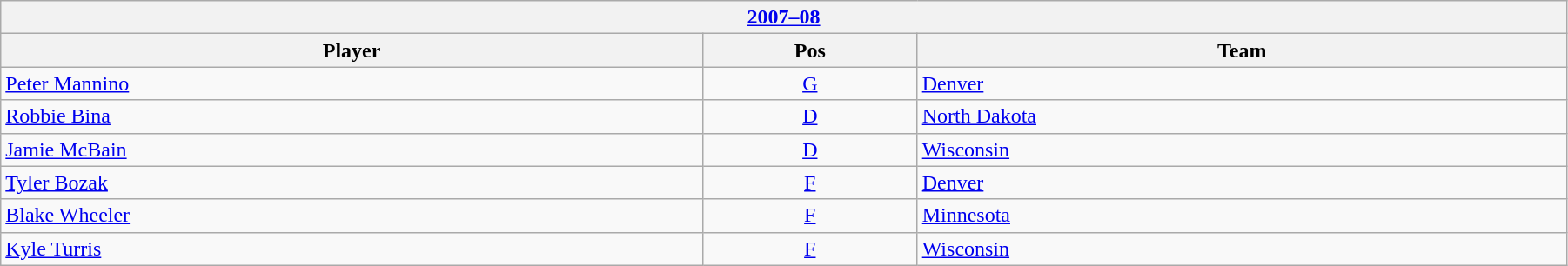<table class="wikitable" width=95%>
<tr>
<th colspan=3><a href='#'>2007–08</a></th>
</tr>
<tr>
<th>Player</th>
<th>Pos</th>
<th>Team</th>
</tr>
<tr>
<td><a href='#'>Peter Mannino</a></td>
<td align=center><a href='#'>G</a></td>
<td><a href='#'>Denver</a></td>
</tr>
<tr>
<td><a href='#'>Robbie Bina</a></td>
<td align=center><a href='#'>D</a></td>
<td><a href='#'>North Dakota</a></td>
</tr>
<tr>
<td><a href='#'>Jamie McBain</a></td>
<td align=center><a href='#'>D</a></td>
<td><a href='#'>Wisconsin</a></td>
</tr>
<tr>
<td><a href='#'>Tyler Bozak</a></td>
<td align=center><a href='#'>F</a></td>
<td><a href='#'>Denver</a></td>
</tr>
<tr>
<td><a href='#'>Blake Wheeler</a></td>
<td align=center><a href='#'>F</a></td>
<td><a href='#'>Minnesota</a></td>
</tr>
<tr>
<td><a href='#'>Kyle Turris</a></td>
<td align=center><a href='#'>F</a></td>
<td><a href='#'>Wisconsin</a></td>
</tr>
</table>
